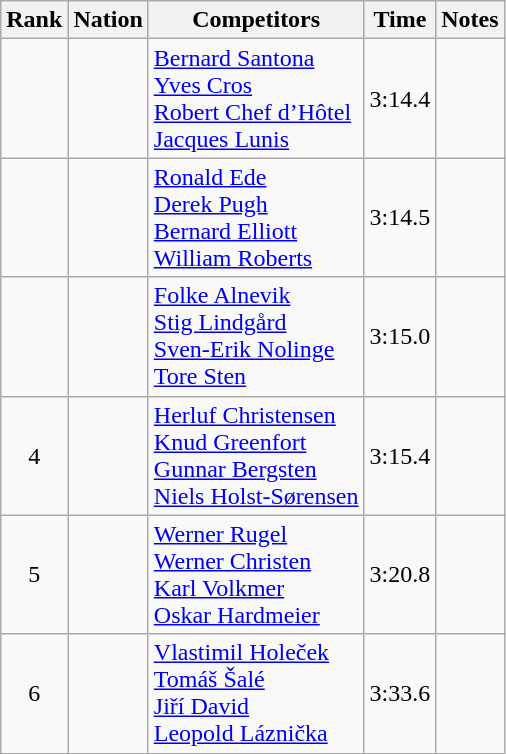<table class="wikitable sortable" style="text-align:center">
<tr>
<th>Rank</th>
<th>Nation</th>
<th>Competitors</th>
<th>Time</th>
<th>Notes</th>
</tr>
<tr>
<td></td>
<td align=left></td>
<td align=left><a href='#'>Bernard Santona</a><br><a href='#'>Yves Cros</a><br><a href='#'>Robert Chef d’Hôtel</a><br><a href='#'>Jacques Lunis</a></td>
<td>3:14.4</td>
<td></td>
</tr>
<tr>
<td></td>
<td align=left></td>
<td align=left><a href='#'>Ronald Ede</a><br><a href='#'>Derek Pugh</a><br><a href='#'>Bernard Elliott</a><br><a href='#'>William Roberts</a></td>
<td>3:14.5</td>
<td></td>
</tr>
<tr>
<td></td>
<td align=left></td>
<td align=left><a href='#'>Folke Alnevik</a><br><a href='#'>Stig Lindgård</a><br><a href='#'>Sven-Erik Nolinge</a><br><a href='#'>Tore Sten</a></td>
<td>3:15.0</td>
<td></td>
</tr>
<tr>
<td>4</td>
<td align=left></td>
<td align=left><a href='#'>Herluf Christensen</a><br><a href='#'>Knud Greenfort</a><br><a href='#'>Gunnar Bergsten</a><br><a href='#'>Niels Holst-Sørensen</a></td>
<td>3:15.4</td>
<td></td>
</tr>
<tr>
<td>5</td>
<td align=left></td>
<td align=left><a href='#'>Werner Rugel</a><br><a href='#'>Werner Christen</a><br><a href='#'>Karl Volkmer</a><br><a href='#'>Oskar Hardmeier</a></td>
<td>3:20.8</td>
<td></td>
</tr>
<tr>
<td>6</td>
<td align=left></td>
<td align=left><a href='#'>Vlastimil Holeček</a><br><a href='#'>Tomáš Šalé</a><br><a href='#'>Jiří David</a><br><a href='#'>Leopold Láznička</a></td>
<td>3:33.6</td>
<td></td>
</tr>
</table>
